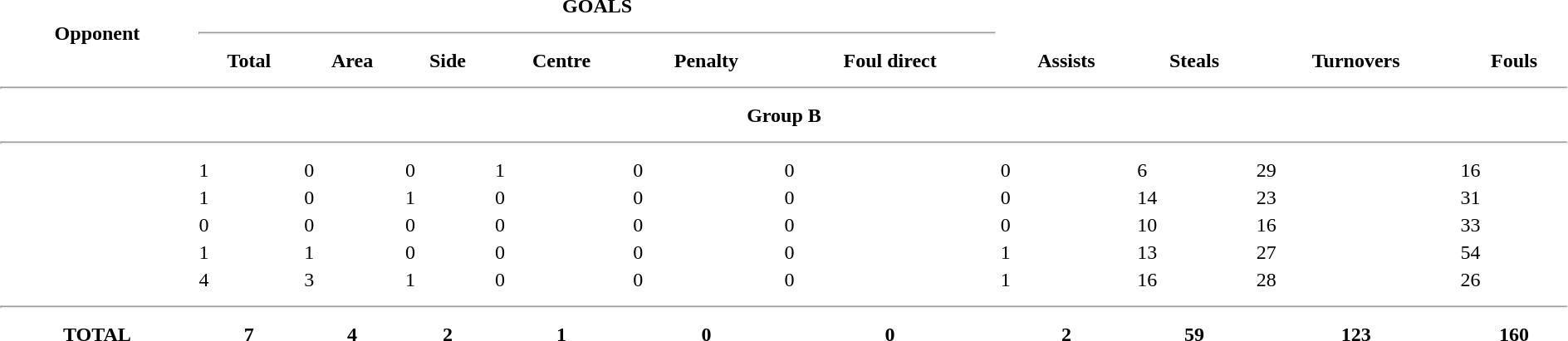<table border=0 width=100%>
<tr>
<th rowspan=3>Opponent</th>
<th align=center colspan=6 valign=bottom>GOALS</th>
<th rowspan=3 valign=bottom>Assists</th>
<th rowspan=3 valign=bottom>Steals</th>
<th rowspan=3 valign=bottom>Turnovers</th>
<th rowspan=3 valign=bottom>Fouls</th>
</tr>
<tr>
<th colspan=6><hr></th>
</tr>
<tr>
<th>Total</th>
<th>Area</th>
<th>Side</th>
<th>Centre</th>
<th>Penalty</th>
<th>Foul direct</th>
</tr>
<tr>
<th colspan=11><hr></th>
</tr>
<tr>
<th colspan=11>Group B</th>
</tr>
<tr>
<th colspan=11><hr></th>
</tr>
<tr>
<td></td>
<td>1</td>
<td>0</td>
<td>0</td>
<td>1</td>
<td>0</td>
<td>0</td>
<td>0</td>
<td>6</td>
<td>29</td>
<td>16</td>
</tr>
<tr>
<td></td>
<td>1</td>
<td>0</td>
<td>1</td>
<td>0</td>
<td>0</td>
<td>0</td>
<td>0</td>
<td>14</td>
<td>23</td>
<td>31</td>
</tr>
<tr>
<td></td>
<td>0</td>
<td>0</td>
<td>0</td>
<td>0</td>
<td>0</td>
<td>0</td>
<td>0</td>
<td>10</td>
<td>16</td>
<td>33</td>
</tr>
<tr>
<td></td>
<td>1</td>
<td>1</td>
<td>0</td>
<td>0</td>
<td>0</td>
<td>0</td>
<td>1</td>
<td>13</td>
<td>27</td>
<td>54</td>
</tr>
<tr>
<td></td>
<td>4</td>
<td>3</td>
<td>1</td>
<td>0</td>
<td>0</td>
<td>0</td>
<td>1</td>
<td>16</td>
<td>28</td>
<td>26</td>
</tr>
<tr>
<td colspan=11><hr></td>
</tr>
<tr>
<th>TOTAL</th>
<th>7</th>
<th>4</th>
<th>2</th>
<th>1</th>
<th>0</th>
<th>0</th>
<th>2</th>
<th>59</th>
<th>123</th>
<th>160</th>
</tr>
</table>
